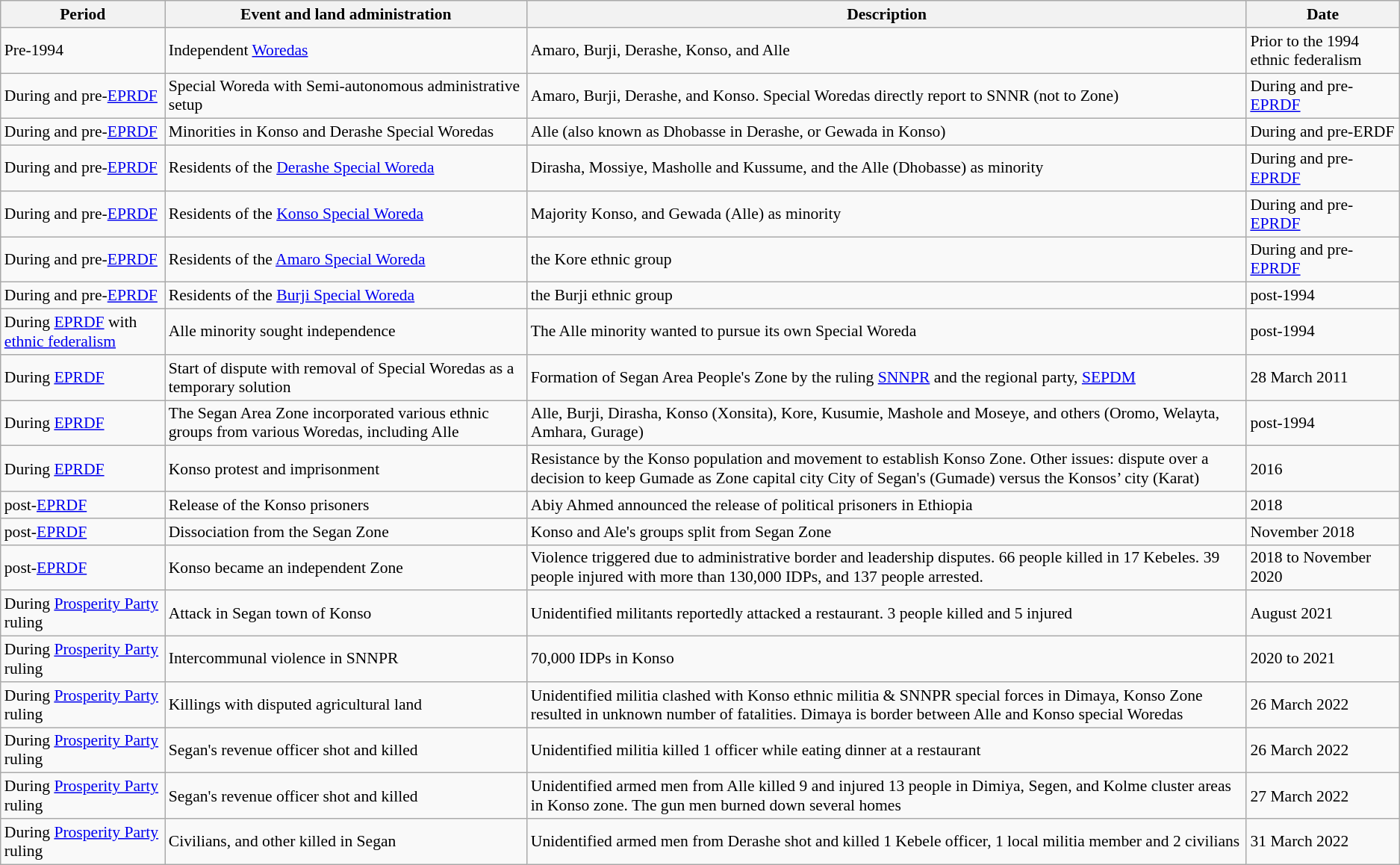<table class="sortable wikitable" style="font-size:90%">
<tr>
<th>Period</th>
<th>Event and land administration</th>
<th class="unsortable">Description</th>
<th>Date</th>
</tr>
<tr>
<td>Pre-1994</td>
<td>Independent <a href='#'>Woredas</a></td>
<td>Amaro, Burji, Derashe, Konso, and Alle</td>
<td>Prior to the 1994 ethnic federalism</td>
</tr>
<tr>
<td>During and pre-<a href='#'>EPRDF</a></td>
<td>Special Woreda with Semi-autonomous administrative setup</td>
<td>Amaro, Burji, Derashe, and Konso. Special Woredas directly report to SNNR (not to Zone)</td>
<td>During and pre-<a href='#'>EPRDF</a></td>
</tr>
<tr>
<td>During and pre-<a href='#'>EPRDF</a></td>
<td>Minorities in Konso and Derashe Special Woredas</td>
<td>Alle (also known as Dhobasse in Derashe, or Gewada in Konso)</td>
<td>During and pre-ERDF</td>
</tr>
<tr>
<td>During and pre-<a href='#'>EPRDF</a></td>
<td>Residents of the <a href='#'>Derashe Special Woreda</a></td>
<td>Dirasha, Mossiye, Masholle and Kussume, and the Alle (Dhobasse) as minority</td>
<td>During and pre-<a href='#'>EPRDF</a></td>
</tr>
<tr>
<td>During and pre-<a href='#'>EPRDF</a></td>
<td>Residents of the <a href='#'>Konso Special Woreda</a></td>
<td>Majority Konso, and Gewada (Alle) as minority</td>
<td>During and pre-<a href='#'>EPRDF</a></td>
</tr>
<tr>
<td>During and pre-<a href='#'>EPRDF</a></td>
<td>Residents of the <a href='#'>Amaro Special Woreda</a></td>
<td>the Kore ethnic group</td>
<td>During and pre-<a href='#'>EPRDF</a></td>
</tr>
<tr>
<td>During and pre-<a href='#'>EPRDF</a></td>
<td>Residents of the <a href='#'>Burji Special Woreda</a></td>
<td>the Burji ethnic group</td>
<td>post-1994</td>
</tr>
<tr>
<td>During <a href='#'>EPRDF</a> with <a href='#'>ethnic federalism</a></td>
<td>Alle minority sought independence</td>
<td>The Alle minority wanted to pursue its own Special Woreda</td>
<td>post-1994</td>
</tr>
<tr>
<td>During <a href='#'>EPRDF</a></td>
<td>Start of dispute with removal of Special Woredas as a temporary solution</td>
<td>Formation of Segan Area People's Zone by the ruling <a href='#'>SNNPR</a> and the regional party, <a href='#'>SEPDM</a></td>
<td>28 March 2011</td>
</tr>
<tr>
<td>During <a href='#'>EPRDF</a></td>
<td>The Segan Area Zone incorporated various ethnic groups from various Woredas, including Alle</td>
<td>Alle, Burji, Dirasha, Konso (Xonsita), Kore, Kusumie, Mashole and Moseye, and others (Oromo, Welayta, Amhara, Gurage)</td>
<td>post-1994</td>
</tr>
<tr>
<td>During <a href='#'>EPRDF</a></td>
<td>Konso protest and imprisonment</td>
<td>Resistance by the Konso population and movement to establish Konso Zone. Other issues: dispute over a decision to keep Gumade as Zone capital city City of Segan's (Gumade) versus the Konsos’ city (Karat)</td>
<td>2016 </td>
</tr>
<tr>
<td>post-<a href='#'>EPRDF</a></td>
<td>Release of the Konso prisoners</td>
<td>Abiy Ahmed announced the release of political prisoners in Ethiopia</td>
<td>2018</td>
</tr>
<tr>
<td>post-<a href='#'>EPRDF</a></td>
<td>Dissociation from the Segan Zone</td>
<td>Konso and Ale's groups split from Segan Zone</td>
<td>November 2018</td>
</tr>
<tr>
<td>post-<a href='#'>EPRDF</a></td>
<td>Konso became an independent Zone</td>
<td>Violence triggered due to administrative border and leadership disputes. 66 people killed in 17 Kebeles. 39 people injured with more than 130,000 IDPs, and 137 people arrested.</td>
<td>2018 to November 2020</td>
</tr>
<tr>
<td>During <a href='#'>Prosperity Party</a> ruling</td>
<td>Attack in Segan town of Konso</td>
<td>Unidentified militants reportedly attacked a restaurant. 3 people killed and 5 injured</td>
<td>August 2021</td>
</tr>
<tr>
<td>During <a href='#'>Prosperity Party</a> ruling</td>
<td>Intercommunal violence in SNNPR</td>
<td>70,000 IDPs in Konso</td>
<td>2020 to 2021</td>
</tr>
<tr>
<td>During <a href='#'>Prosperity Party</a> ruling</td>
<td>Killings with disputed agricultural land</td>
<td>Unidentified militia clashed with Konso ethnic militia & SNNPR special forces in Dimaya, Konso Zone resulted in unknown number of fatalities. Dimaya is border between Alle and Konso special Woredas</td>
<td>26 March 2022</td>
</tr>
<tr>
<td>During <a href='#'>Prosperity Party</a> ruling</td>
<td>Segan's revenue officer shot and killed</td>
<td>Unidentified militia killed 1 officer while eating dinner at a restaurant</td>
<td>26 March 2022</td>
</tr>
<tr>
<td>During <a href='#'>Prosperity Party</a> ruling</td>
<td>Segan's revenue officer shot and killed</td>
<td>Unidentified armed men from Alle killed 9 and injured 13 people in Dimiya, Segen, and Kolme cluster areas in Konso zone. The gun men burned down several homes</td>
<td>27 March 2022</td>
</tr>
<tr>
<td>During <a href='#'>Prosperity Party</a> ruling</td>
<td>Civilians, and other killed in Segan</td>
<td>Unidentified armed men from Derashe shot and killed 1 Kebele officer, 1 local militia member and 2 civilians</td>
<td>31 March 2022</td>
</tr>
</table>
